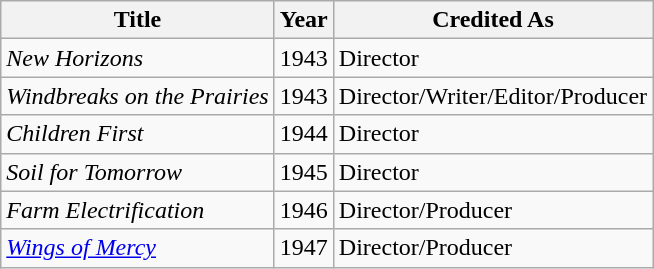<table class="wikitable">
<tr>
<th>Title</th>
<th>Year</th>
<th>Credited As</th>
</tr>
<tr>
<td><em>New Horizons</em></td>
<td>1943</td>
<td>Director</td>
</tr>
<tr>
<td><em>Windbreaks on the Prairies</em></td>
<td>1943</td>
<td>Director/Writer/Editor/Producer</td>
</tr>
<tr>
<td><em>Children First</em></td>
<td>1944</td>
<td>Director</td>
</tr>
<tr>
<td><em>Soil for Tomorrow</em></td>
<td>1945</td>
<td>Director</td>
</tr>
<tr>
<td><em>Farm Electrification</em></td>
<td>1946</td>
<td>Director/Producer</td>
</tr>
<tr>
<td><em><a href='#'>Wings of Mercy</a></em></td>
<td>1947</td>
<td>Director/Producer</td>
</tr>
</table>
